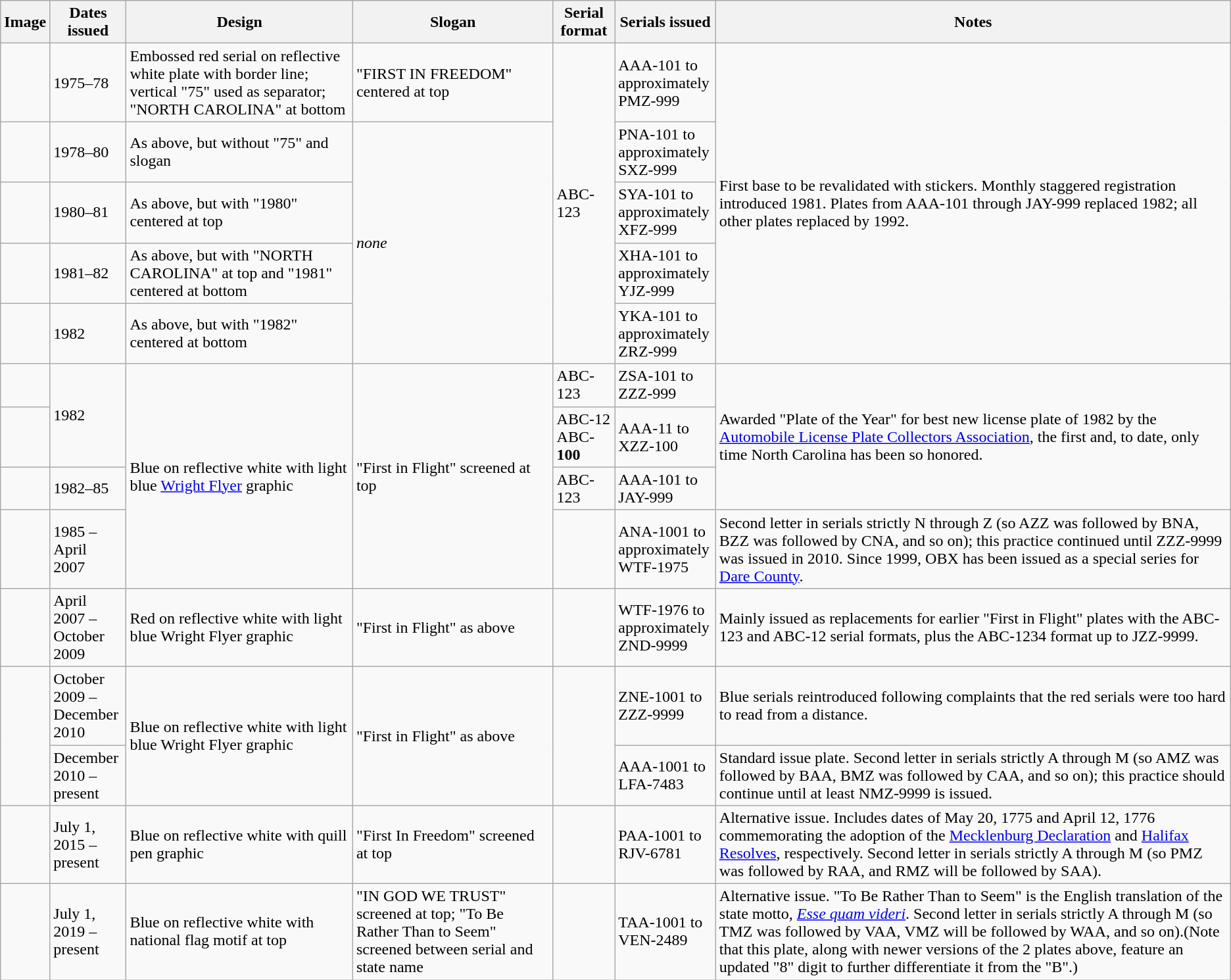<table class="wikitable">
<tr>
<th>Image</th>
<th style="width:70px;">Dates issued</th>
<th>Design</th>
<th>Slogan</th>
<th>Serial format</th>
<th style="width:95px;">Serials issued</th>
<th>Notes</th>
</tr>
<tr>
<td></td>
<td>1975–78</td>
<td>Embossed red serial on reflective white plate with border line; vertical "75" used as separator; "NORTH CAROLINA" at bottom</td>
<td>"FIRST IN FREEDOM" centered at top</td>
<td rowspan="5">ABC-123</td>
<td>AAA-101 to approximately PMZ-999</td>
<td rowspan="5">First base to be revalidated with stickers. Monthly staggered registration introduced 1981. Plates from AAA-101 through JAY-999 replaced 1982; all other plates replaced by 1992.</td>
</tr>
<tr>
<td></td>
<td>1978–80</td>
<td>As above, but without "75" and slogan</td>
<td rowspan="4"><em>none</em></td>
<td>PNA-101 to approximately SXZ-999</td>
</tr>
<tr>
<td></td>
<td>1980–81</td>
<td>As above, but with "1980" centered at top</td>
<td>SYA-101 to approximately XFZ-999</td>
</tr>
<tr>
<td></td>
<td>1981–82</td>
<td>As above, but with "NORTH CAROLINA" at top and "1981" centered at bottom</td>
<td>XHA-101 to approximately YJZ-999</td>
</tr>
<tr>
<td></td>
<td>1982</td>
<td>As above, but with "1982" centered at bottom</td>
<td>YKA-101 to approximately ZRZ-999</td>
</tr>
<tr>
<td></td>
<td rowspan="2">1982</td>
<td rowspan="4">Blue on reflective white with light blue <a href='#'>Wright Flyer</a> graphic</td>
<td rowspan="4">"First in Flight" screened at top</td>
<td>ABC-123</td>
<td>ZSA-101 to ZZZ-999</td>
<td rowspan="3">Awarded "Plate of the Year" for best new license plate of 1982 by the <a href='#'>Automobile License Plate Collectors Association</a>, the first and, to date, only time North Carolina has been so honored.</td>
</tr>
<tr>
<td></td>
<td>ABC-12<br>ABC-<strong>100</strong></td>
<td>AAA-11 to XZZ-100</td>
</tr>
<tr>
<td></td>
<td>1982–85</td>
<td>ABC-123</td>
<td>AAA-101 to JAY-999</td>
</tr>
<tr>
<td></td>
<td>1985 – April<br>2007</td>
<td></td>
<td>ANA-1001 to approximately WTF-1975</td>
<td>Second letter in serials strictly N through Z (so AZZ was followed by BNA, BZZ was followed by CNA, and so on); this practice continued until ZZZ-9999 was issued in 2010. Since 1999, OBX has been issued as a special series for <a href='#'>Dare County</a>.</td>
</tr>
<tr>
<td></td>
<td>April 2007 – October 2009</td>
<td>Red on reflective white with light blue Wright Flyer graphic</td>
<td>"First in Flight" as above</td>
<td></td>
<td>WTF-1976 to approximately ZND-9999</td>
<td>Mainly issued as replacements for earlier "First in Flight" plates with the ABC-123 and ABC-12 serial formats, plus the ABC-1234 format up to JZZ-9999.</td>
</tr>
<tr>
<td rowspan="2"></td>
<td>October 2009 – December 2010</td>
<td rowspan="2">Blue on reflective white with light blue Wright Flyer graphic</td>
<td rowspan="2">"First in Flight" as above</td>
<td rowspan="2"></td>
<td>ZNE-1001 to ZZZ-9999</td>
<td>Blue serials reintroduced following complaints that the red serials were too hard to read from a distance.</td>
</tr>
<tr>
<td>December 2010 – present</td>
<td>AAA-1001 to LFA-7483 </td>
<td>Standard issue plate. Second letter in serials strictly A through M (so AMZ was followed by BAA, BMZ was followed by CAA, and so on); this practice should continue until at least NMZ-9999 is issued.</td>
</tr>
<tr>
<td></td>
<td>July 1, 2015 – present</td>
<td>Blue on reflective white with quill pen graphic</td>
<td>"First In Freedom" screened at top</td>
<td></td>
<td>PAA-1001 to RJV-6781 </td>
<td>Alternative issue. Includes dates of May 20, 1775 and April 12, 1776 commemorating the adoption of the <a href='#'>Mecklenburg Declaration</a> and <a href='#'>Halifax Resolves</a>, respectively. Second letter in serials strictly A through M (so PMZ was followed by RAA, and RMZ will be followed by SAA).</td>
</tr>
<tr>
<td></td>
<td>July 1, 2019 – present</td>
<td>Blue on reflective white with national flag motif at top</td>
<td>"IN GOD WE TRUST" screened at top; "To Be Rather Than to Seem" screened between serial and state name</td>
<td></td>
<td>TAA-1001 to VEN-2489 </td>
<td>Alternative issue. "To Be Rather Than to Seem" is the English translation of the state motto, <em><a href='#'>Esse quam videri</a></em>. Second letter in serials strictly A through M (so TMZ was followed by VAA, VMZ will be followed by WAA, and so on).(Note that this plate, along with newer versions of the 2 plates above, feature an updated "8" digit to further differentiate it from the "B".)</td>
</tr>
</table>
